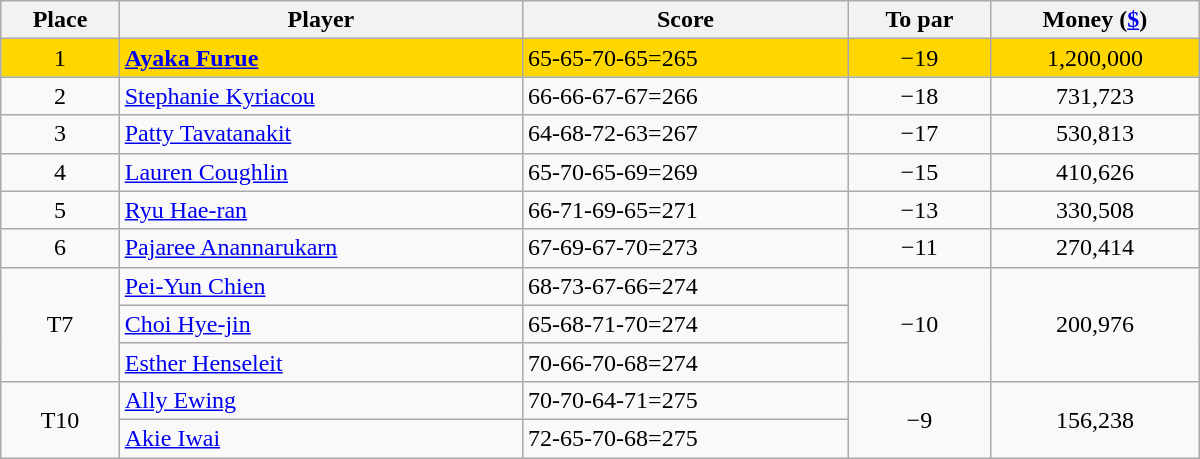<table class="wikitable" style="width:50em;margin-bottom:0;">
<tr>
<th>Place</th>
<th>Player</th>
<th>Score</th>
<th>To par</th>
<th>Money (<a href='#'>$</a>)</th>
</tr>
<tr style="background:gold">
<td align=center>1</td>
<td> <strong><a href='#'>Ayaka Furue</a></strong></td>
<td>65-65-70-65=265</td>
<td align=center>−19</td>
<td align=center>1,200,000</td>
</tr>
<tr>
<td align=center>2</td>
<td> <a href='#'>Stephanie Kyriacou</a></td>
<td>66-66-67-67=266</td>
<td align=center>−18</td>
<td align=center>731,723</td>
</tr>
<tr>
<td align=center>3</td>
<td> <a href='#'>Patty Tavatanakit</a></td>
<td>64-68-72-63=267</td>
<td align=center>−17</td>
<td align=center>530,813</td>
</tr>
<tr>
<td align=center>4</td>
<td> <a href='#'>Lauren Coughlin</a></td>
<td>65-70-65-69=269</td>
<td align=center>−15</td>
<td align=center>410,626</td>
</tr>
<tr>
<td align=center>5</td>
<td> <a href='#'>Ryu Hae-ran</a></td>
<td>66-71-69-65=271</td>
<td align=center>−13</td>
<td align=center>330,508</td>
</tr>
<tr>
<td align=center>6</td>
<td> <a href='#'>Pajaree Anannarukarn</a></td>
<td>67-69-67-70=273</td>
<td align=center>−11</td>
<td align=center>270,414</td>
</tr>
<tr>
<td rowspan=3 align=center>T7</td>
<td> <a href='#'>Pei-Yun Chien</a></td>
<td>68-73-67-66=274</td>
<td rowspan=3 align=center>−10</td>
<td rowspan=3 align=center>200,976</td>
</tr>
<tr>
<td> <a href='#'>Choi Hye-jin</a></td>
<td>65-68-71-70=274</td>
</tr>
<tr>
<td> <a href='#'>Esther Henseleit</a></td>
<td>70-66-70-68=274</td>
</tr>
<tr>
<td rowspan=2 align=center>T10</td>
<td> <a href='#'>Ally Ewing</a></td>
<td>70-70-64-71=275</td>
<td rowspan=2 align=center>−9</td>
<td rowspan=2 align=center>156,238</td>
</tr>
<tr>
<td> <a href='#'>Akie Iwai</a></td>
<td>72-65-70-68=275</td>
</tr>
</table>
